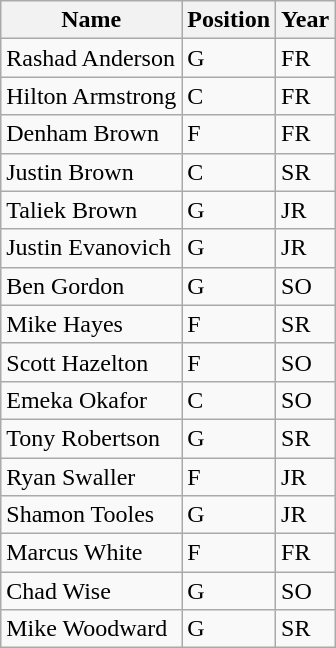<table class="wikitable" border="1">
<tr>
<th>Name</th>
<th>Position</th>
<th>Year</th>
</tr>
<tr>
<td>Rashad Anderson</td>
<td>G</td>
<td>FR</td>
</tr>
<tr>
<td>Hilton Armstrong</td>
<td>C</td>
<td>FR</td>
</tr>
<tr>
<td>Denham Brown</td>
<td>F</td>
<td>FR</td>
</tr>
<tr>
<td>Justin Brown</td>
<td>C</td>
<td>SR</td>
</tr>
<tr>
<td>Taliek Brown</td>
<td>G</td>
<td>JR</td>
</tr>
<tr>
<td>Justin Evanovich</td>
<td>G</td>
<td>JR</td>
</tr>
<tr>
<td>Ben Gordon</td>
<td>G</td>
<td>SO</td>
</tr>
<tr>
<td>Mike Hayes</td>
<td>F</td>
<td>SR</td>
</tr>
<tr>
<td>Scott Hazelton</td>
<td>F</td>
<td>SO</td>
</tr>
<tr>
<td>Emeka Okafor</td>
<td>C</td>
<td>SO</td>
</tr>
<tr>
<td>Tony Robertson</td>
<td>G</td>
<td>SR</td>
</tr>
<tr>
<td>Ryan Swaller</td>
<td>F</td>
<td>JR</td>
</tr>
<tr>
<td>Shamon Tooles</td>
<td>G</td>
<td>JR</td>
</tr>
<tr>
<td>Marcus White</td>
<td>F</td>
<td>FR</td>
</tr>
<tr>
<td>Chad Wise</td>
<td>G</td>
<td>SO</td>
</tr>
<tr>
<td>Mike Woodward</td>
<td>G</td>
<td>SR</td>
</tr>
</table>
